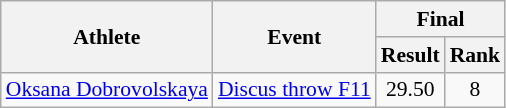<table class=wikitable style="font-size:90%">
<tr>
<th rowspan="2">Athlete</th>
<th rowspan="2">Event</th>
<th colspan="2">Final</th>
</tr>
<tr>
<th>Result</th>
<th>Rank</th>
</tr>
<tr align=center>
<td align=left><a href='#'>Oksana Dobrovolskaya</a></td>
<td align=left><a href='#'>Discus throw F11</a></td>
<td>29.50</td>
<td>8</td>
</tr>
</table>
